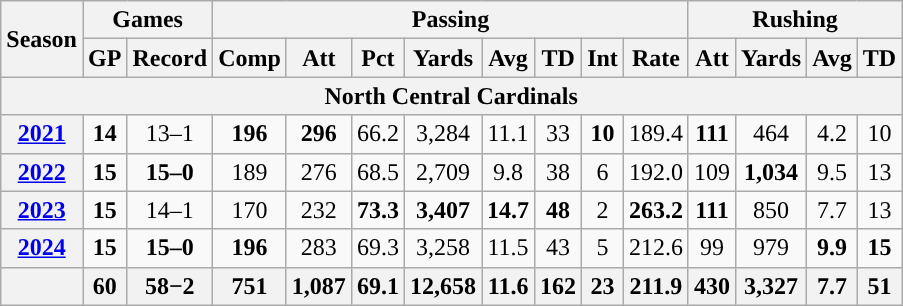<table class="wikitable" style="text-align:center;">
<tr>
<th rowspan="2">Season</th>
<th colspan="2">Games</th>
<th colspan="8">Passing</th>
<th colspan="4">Rushing</th>
</tr>
<tr>
<th>GP</th>
<th>Record</th>
<th>Comp</th>
<th>Att</th>
<th>Pct</th>
<th>Yards</th>
<th>Avg</th>
<th>TD</th>
<th>Int</th>
<th>Rate</th>
<th>Att</th>
<th>Yards</th>
<th>Avg</th>
<th>TD</th>
</tr>
<tr>
<th colspan="16">North Central Cardinals</th>
</tr>
<tr>
<th><a href='#'>2021</a></th>
<td><strong>14</strong></td>
<td>13–1</td>
<td><strong>196</strong></td>
<td><strong>296</strong></td>
<td>66.2</td>
<td>3,284</td>
<td>11.1</td>
<td>33</td>
<td><strong>10</strong></td>
<td>189.4</td>
<td><strong>111</strong></td>
<td>464</td>
<td>4.2</td>
<td>10</td>
</tr>
<tr>
<th><a href='#'>2022</a></th>
<td><strong>15</strong></td>
<td><strong>15–0</strong></td>
<td>189</td>
<td>276</td>
<td>68.5</td>
<td>2,709</td>
<td>9.8</td>
<td>38</td>
<td>6</td>
<td>192.0</td>
<td>109</td>
<td><strong>1,034</strong></td>
<td>9.5</td>
<td>13</td>
</tr>
<tr>
<th><a href='#'>2023</a></th>
<td><strong>15</strong></td>
<td>14–1</td>
<td>170</td>
<td>232</td>
<td><strong>73.3</strong></td>
<td><strong>3,407</strong></td>
<td><strong>14.7</strong></td>
<td><strong>48</strong></td>
<td>2</td>
<td><strong>263.2</strong></td>
<td><strong>111</strong></td>
<td>850</td>
<td>7.7</td>
<td>13</td>
</tr>
<tr>
<th><a href='#'>2024</a></th>
<td><strong>15</strong></td>
<td><strong>15–0</strong></td>
<td><strong>196</strong></td>
<td>283</td>
<td>69.3</td>
<td>3,258</td>
<td>11.5</td>
<td>43</td>
<td>5</td>
<td>212.6</td>
<td>99</td>
<td>979</td>
<td><strong>9.9</strong></td>
<td><strong>15</strong></td>
</tr>
<tr>
<th></th>
<th>60</th>
<th>58−2</th>
<th>751</th>
<th>1,087</th>
<th>69.1</th>
<th>12,658</th>
<th>11.6</th>
<th>162</th>
<th>23</th>
<th>211.9</th>
<th>430</th>
<th>3,327</th>
<th>7.7</th>
<th>51</th>
</tr>
</table>
